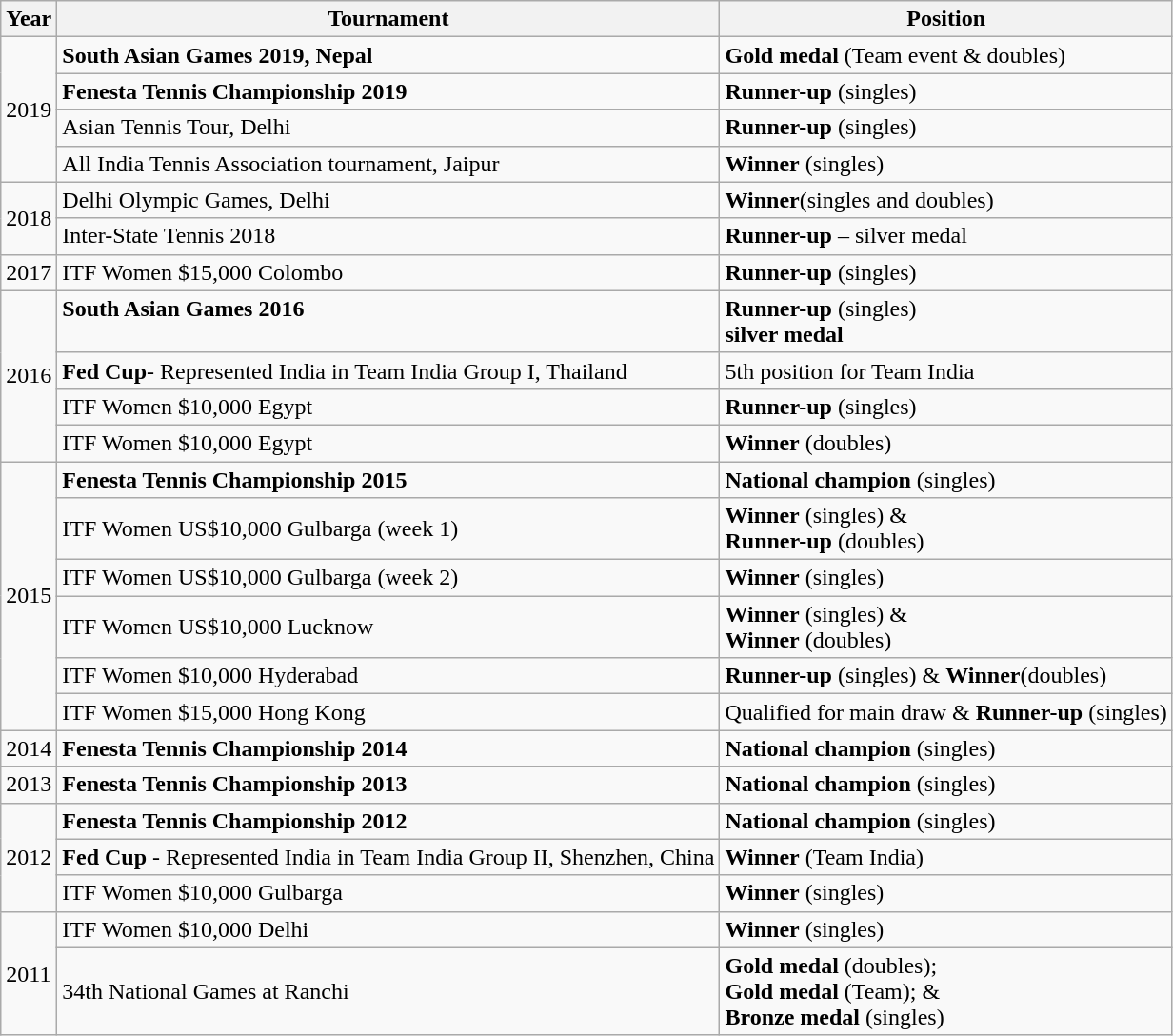<table class="wikitable">
<tr>
<th>Year</th>
<th>Tournament</th>
<th>Position</th>
</tr>
<tr>
<td rowspan="4">2019</td>
<td><strong>South Asian Games 2019, Nepal</strong></td>
<td><strong>Gold medal</strong> (Team event & doubles)</td>
</tr>
<tr>
<td><strong>Fenesta Tennis Championship 2019</strong></td>
<td><strong>Runner-up</strong>  (singles)</td>
</tr>
<tr>
<td>Asian Tennis Tour, Delhi</td>
<td><strong>Runner-up</strong>  (singles)</td>
</tr>
<tr>
<td>All India Tennis Association tournament, Jaipur</td>
<td><strong>Winner</strong> (singles)</td>
</tr>
<tr>
<td rowspan="2">2018</td>
<td>Delhi Olympic Games, Delhi</td>
<td><strong>Winner</strong>(singles and doubles)</td>
</tr>
<tr>
<td>Inter-State Tennis 2018</td>
<td><strong>Runner-up</strong> – silver medal</td>
</tr>
<tr>
<td>2017</td>
<td>ITF Women $15,000 Colombo</td>
<td><strong>Runner-up</strong> (singles)</td>
</tr>
<tr>
<td rowspan="4">2016</td>
<td><strong>South Asian Games 2016</strong><br><br></td>
<td><strong>Runner-up</strong> (singles)<br><strong>silver medal</strong></td>
</tr>
<tr>
<td><strong>Fed  Cup</strong>- Represented India in Team India Group I, Thailand</td>
<td>5th position for Team India</td>
</tr>
<tr>
<td>ITF Women $10,000 Egypt</td>
<td><strong>Runner-up</strong> (singles)</td>
</tr>
<tr>
<td>ITF Women $10,000 Egypt</td>
<td><strong>Winner</strong> (doubles)</td>
</tr>
<tr>
<td rowspan="6">2015</td>
<td><strong>Fenesta Tennis Championship 2015</strong></td>
<td><strong>National champion</strong> (singles)</td>
</tr>
<tr>
<td>ITF Women US$10,000  Gulbarga (week 1)</td>
<td><strong>Winner</strong> (singles)  &<br><strong>Runner-up</strong> (doubles)</td>
</tr>
<tr>
<td>ITF Women US$10,000 Gulbarga (week 2)</td>
<td><strong>Winner</strong> (singles)</td>
</tr>
<tr>
<td>ITF Women US$10,000 Lucknow</td>
<td><strong>Winner</strong> (singles) &<br><strong>Winner</strong> (doubles)</td>
</tr>
<tr>
<td>ITF Women $10,000 Hyderabad</td>
<td><strong>Runner-up</strong> (singles) & <strong>Winner</strong>(doubles)</td>
</tr>
<tr>
<td>ITF  Women $15,000 Hong Kong</td>
<td>Qualified for main draw & <strong>Runner-up</strong> (singles)</td>
</tr>
<tr>
<td>2014</td>
<td><strong>Fenesta Tennis Championship 2014</strong></td>
<td><strong>National champion</strong> (singles)</td>
</tr>
<tr>
<td>2013</td>
<td><strong>Fenesta Tennis Championship 2013</strong></td>
<td><strong>National champion</strong> (singles)</td>
</tr>
<tr>
<td rowspan="3">2012</td>
<td><strong>Fenesta Tennis Championship 2012</strong></td>
<td><strong>National champion</strong> (singles)</td>
</tr>
<tr>
<td><strong>Fed Cup</strong> - Represented India  in Team India Group II, Shenzhen, China</td>
<td><strong>Winner</strong> (Team India)</td>
</tr>
<tr>
<td>ITF Women  $10,000 Gulbarga</td>
<td><strong>Winner</strong> (singles)</td>
</tr>
<tr>
<td rowspan="2">2011</td>
<td>ITF Women  $10,000 Delhi</td>
<td><strong>Winner</strong> (singles)</td>
</tr>
<tr>
<td>34th National Games at Ranchi</td>
<td><strong>Gold medal</strong> (doubles);<br><strong>Gold medal</strong> (Team); &<br><strong>Bronze medal</strong> (singles)</td>
</tr>
</table>
